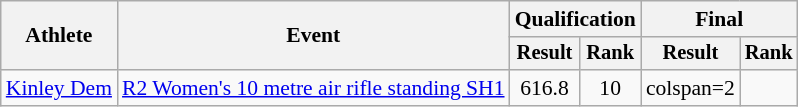<table class="wikitable" style="text-align: center; font-size:90%">
<tr>
<th rowspan="2">Athlete</th>
<th rowspan="2">Event</th>
<th colspan="2">Qualification</th>
<th colspan="2">Final</th>
</tr>
<tr style="font-size:95%">
<th>Result</th>
<th>Rank</th>
<th>Result</th>
<th>Rank</th>
</tr>
<tr>
<td align=left><a href='#'>Kinley Dem</a></td>
<td align=left><a href='#'>R2 Women's 10 metre air rifle standing SH1</a></td>
<td>616.8</td>
<td>10</td>
<td>colspan=2 </td>
</tr>
</table>
